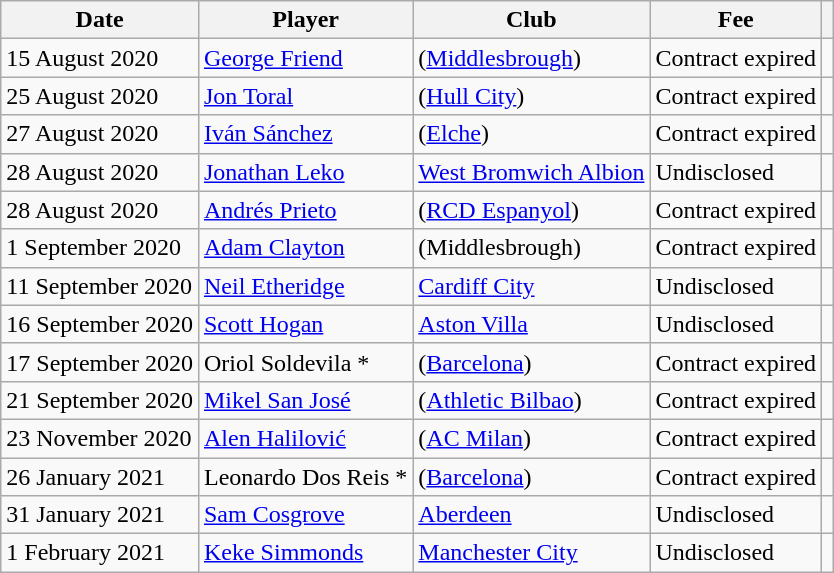<table class="wikitable" style=text-align: left>
<tr>
<th>Date</th>
<th>Player</th>
<th>Club </th>
<th>Fee</th>
<th></th>
</tr>
<tr>
<td>15 August 2020</td>
<td><a href='#'>George Friend</a></td>
<td>(<a href='#'>Middlesbrough</a>)</td>
<td>Contract expired</td>
<td style=text-align:center></td>
</tr>
<tr>
<td>25 August 2020</td>
<td><a href='#'>Jon Toral</a></td>
<td>(<a href='#'>Hull City</a>)</td>
<td>Contract expired</td>
<td style=text-align:center></td>
</tr>
<tr>
<td>27 August 2020</td>
<td><a href='#'>Iván Sánchez</a></td>
<td>(<a href='#'>Elche</a>)</td>
<td>Contract expired</td>
<td style=text-align:center></td>
</tr>
<tr>
<td>28 August 2020</td>
<td><a href='#'>Jonathan Leko</a></td>
<td><a href='#'>West Bromwich Albion</a></td>
<td>Undisclosed</td>
<td style=text-align:center></td>
</tr>
<tr>
<td>28 August 2020</td>
<td><a href='#'>Andrés Prieto</a></td>
<td>(<a href='#'>RCD Espanyol</a>)</td>
<td>Contract expired</td>
<td style=text-align:center></td>
</tr>
<tr>
<td>1 September 2020</td>
<td><a href='#'>Adam Clayton</a></td>
<td>(Middlesbrough)</td>
<td>Contract expired</td>
<td style=text-align:center></td>
</tr>
<tr>
<td>11 September 2020</td>
<td><a href='#'>Neil Etheridge</a></td>
<td><a href='#'>Cardiff City</a></td>
<td>Undisclosed</td>
<td style=text-align:center></td>
</tr>
<tr>
<td>16 September 2020</td>
<td><a href='#'>Scott Hogan</a></td>
<td><a href='#'>Aston Villa</a></td>
<td>Undisclosed</td>
<td style=text-align:center></td>
</tr>
<tr>
<td>17 September 2020</td>
<td>Oriol Soldevila *</td>
<td>(<a href='#'>Barcelona</a>)</td>
<td>Contract expired</td>
<td style=text-align:center></td>
</tr>
<tr>
<td>21 September 2020</td>
<td><a href='#'>Mikel San José</a></td>
<td>(<a href='#'>Athletic Bilbao</a>)</td>
<td>Contract expired</td>
<td style=text-align:center></td>
</tr>
<tr>
<td>23 November 2020</td>
<td><a href='#'>Alen Halilović</a></td>
<td>(<a href='#'>AC Milan</a>)</td>
<td>Contract expired</td>
<td style=text-align:center></td>
</tr>
<tr>
<td>26 January 2021</td>
<td>Leonardo Dos Reis *</td>
<td>(<a href='#'>Barcelona</a>)</td>
<td>Contract expired</td>
<td style=text-align:center></td>
</tr>
<tr>
<td>31 January 2021</td>
<td><a href='#'>Sam Cosgrove</a></td>
<td><a href='#'>Aberdeen</a></td>
<td>Undisclosed</td>
<td style=text-align:center></td>
</tr>
<tr>
<td>1 February 2021</td>
<td><a href='#'>Keke Simmonds</a></td>
<td><a href='#'>Manchester City</a></td>
<td>Undisclosed</td>
<td style=text-align:center></td>
</tr>
</table>
